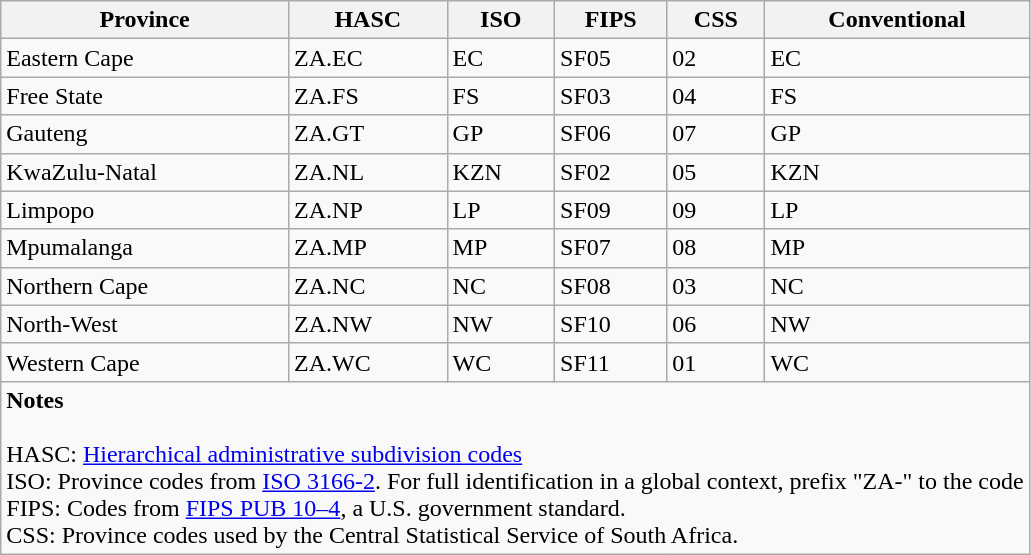<table class="wikitable sortable" style="text-align: left;">
<tr>
<th>Province</th>
<th>HASC</th>
<th>ISO</th>
<th>FIPS</th>
<th>CSS</th>
<th>Conventional</th>
</tr>
<tr>
<td>Eastern Cape</td>
<td>ZA.EC</td>
<td>EC</td>
<td>SF05</td>
<td>02</td>
<td>EC</td>
</tr>
<tr>
<td>Free State</td>
<td>ZA.FS</td>
<td>FS</td>
<td>SF03</td>
<td>04</td>
<td>FS</td>
</tr>
<tr>
<td>Gauteng</td>
<td>ZA.GT</td>
<td>GP</td>
<td>SF06</td>
<td>07</td>
<td>GP</td>
</tr>
<tr>
<td>KwaZulu-Natal</td>
<td>ZA.NL</td>
<td>KZN</td>
<td>SF02</td>
<td>05</td>
<td>KZN</td>
</tr>
<tr>
<td>Limpopo</td>
<td>ZA.NP</td>
<td>LP</td>
<td>SF09</td>
<td>09</td>
<td>LP</td>
</tr>
<tr>
<td>Mpumalanga</td>
<td>ZA.MP</td>
<td>MP</td>
<td>SF07</td>
<td>08</td>
<td>MP</td>
</tr>
<tr>
<td>Northern Cape</td>
<td>ZA.NC</td>
<td>NC</td>
<td>SF08</td>
<td>03</td>
<td>NC</td>
</tr>
<tr>
<td>North-West</td>
<td>ZA.NW</td>
<td>NW</td>
<td>SF10</td>
<td>06</td>
<td>NW</td>
</tr>
<tr>
<td>Western Cape</td>
<td>ZA.WC</td>
<td>WC</td>
<td>SF11</td>
<td>01</td>
<td>WC</td>
</tr>
<tr class="sortbottom">
<td colspan="6" background: #F2F2F2"><strong>Notes</strong><br><br>HASC: <a href='#'>Hierarchical administrative subdivision codes</a><br> 
ISO: Province codes from <a href='#'>ISO 3166-2</a>. For full identification in a global context, prefix "ZA-" to the code<br>
FIPS: Codes from <a href='#'>FIPS PUB 10–4</a>, a U.S. government standard.<br>
CSS: Province codes used by the Central Statistical Service of South Africa.<br>
</td>
</tr>
</table>
